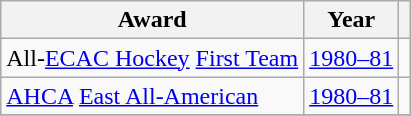<table class="wikitable">
<tr>
<th>Award</th>
<th>Year</th>
<th></th>
</tr>
<tr>
<td>All-<a href='#'>ECAC Hockey</a> <a href='#'>First Team</a></td>
<td><a href='#'>1980–81</a></td>
<td></td>
</tr>
<tr>
<td><a href='#'>AHCA</a> <a href='#'>East All-American</a></td>
<td><a href='#'>1980–81</a></td>
<td></td>
</tr>
<tr>
</tr>
</table>
